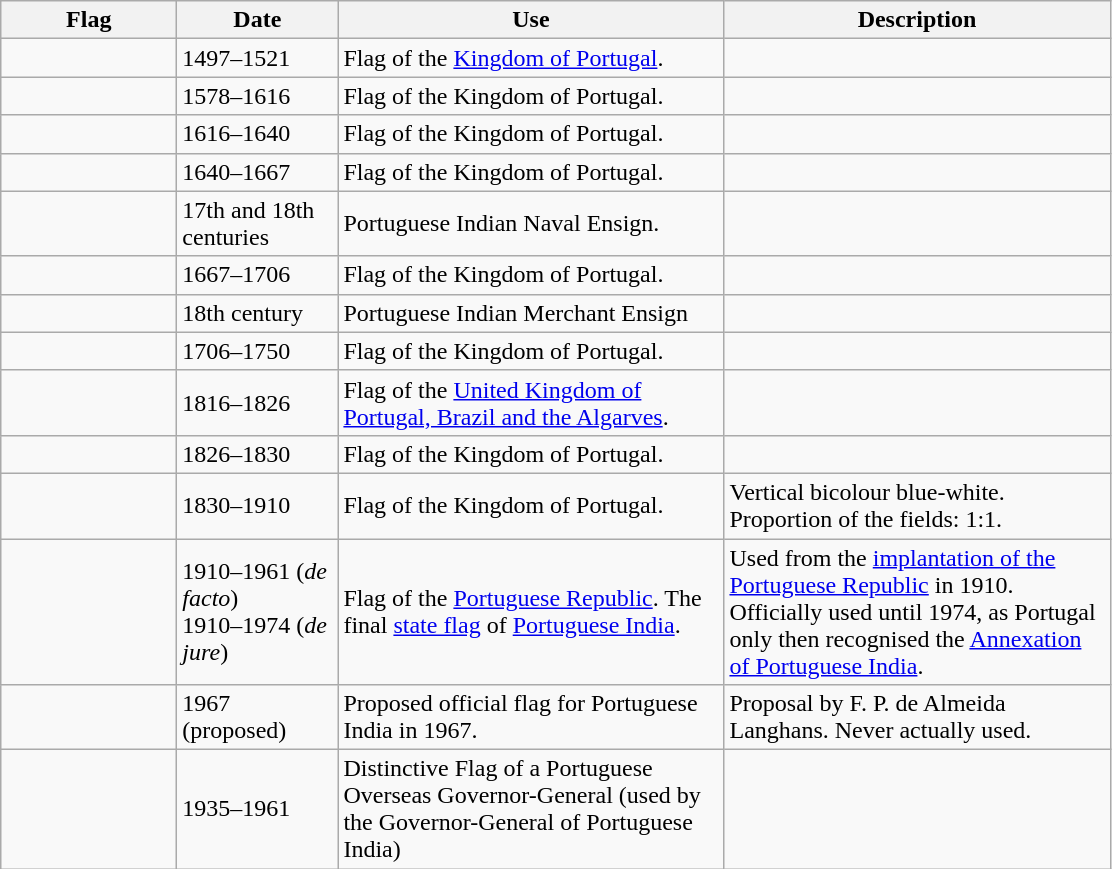<table class="wikitable">
<tr>
<th style="width:110px;">Flag</th>
<th style="width:100px;">Date</th>
<th style="width:250px;">Use</th>
<th style="width:250px;">Description</th>
</tr>
<tr>
<td></td>
<td>1497–1521</td>
<td>Flag of the <a href='#'>Kingdom of Portugal</a>.</td>
<td></td>
</tr>
<tr>
<td></td>
<td>1578–1616</td>
<td>Flag of the Kingdom of Portugal.</td>
<td></td>
</tr>
<tr>
<td></td>
<td>1616–1640</td>
<td>Flag of the Kingdom of Portugal.</td>
<td></td>
</tr>
<tr>
<td></td>
<td>1640–1667</td>
<td>Flag of the Kingdom of Portugal.</td>
<td></td>
</tr>
<tr>
<td></td>
<td>17th and 18th centuries</td>
<td>Portuguese Indian Naval Ensign.</td>
<td></td>
</tr>
<tr>
<td></td>
<td>1667–1706</td>
<td>Flag of the Kingdom of Portugal.</td>
<td></td>
</tr>
<tr>
<td></td>
<td>18th century</td>
<td>Portuguese Indian Merchant Ensign</td>
</tr>
<tr>
<td></td>
<td>1706–1750</td>
<td>Flag of the Kingdom of Portugal.</td>
<td></td>
</tr>
<tr>
<td></td>
<td>1816–1826</td>
<td>Flag of the <a href='#'>United Kingdom of Portugal, Brazil and the Algarves</a>.</td>
<td></td>
</tr>
<tr>
<td></td>
<td>1826–1830</td>
<td>Flag of the Kingdom of Portugal.</td>
<td></td>
</tr>
<tr>
<td></td>
<td>1830–1910</td>
<td>Flag of the Kingdom of Portugal.</td>
<td>Vertical bicolour blue-white. Proportion of the fields: 1:1.</td>
</tr>
<tr>
<td></td>
<td>1910–1961 (<em>de facto</em>) <br> 1910–1974 (<em>de jure</em>)</td>
<td>Flag of the <a href='#'>Portuguese Republic</a>. The final <a href='#'>state flag</a> of <a href='#'>Portuguese India</a>.</td>
<td>Used from the <a href='#'>implantation of the Portuguese Republic</a> in 1910. Officially used until 1974, as Portugal only then recognised the <a href='#'>Annexation of Portuguese India</a>.</td>
</tr>
<tr>
<td></td>
<td>1967 (proposed)</td>
<td>Proposed official flag for Portuguese India in 1967.</td>
<td>Proposal by F. P. de Almeida Langhans. Never actually used.</td>
</tr>
<tr>
<td></td>
<td>1935–1961</td>
<td>Distinctive Flag of a Portuguese Overseas Governor-General (used by the Governor-General of Portuguese India)</td>
<td></td>
</tr>
</table>
